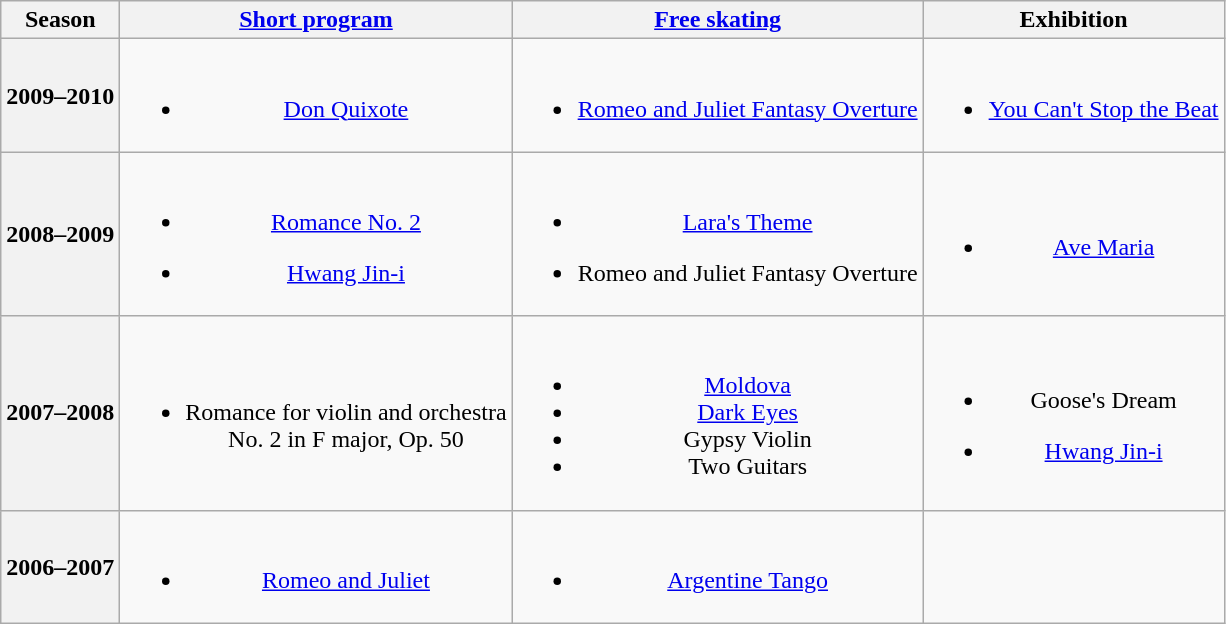<table class="wikitable" style="text-align:center">
<tr>
<th>Season</th>
<th><a href='#'>Short program</a></th>
<th><a href='#'>Free skating</a></th>
<th>Exhibition</th>
</tr>
<tr>
<th>2009–2010 <br></th>
<td><br><ul><li><a href='#'>Don Quixote</a> <br></li></ul></td>
<td><br><ul><li><a href='#'>Romeo and Juliet Fantasy Overture</a> <br></li></ul></td>
<td><br><ul><li><a href='#'>You Can't Stop the Beat</a> <br></li></ul></td>
</tr>
<tr>
<th>2008–2009 <br></th>
<td><br><ul><li><a href='#'>Romance No. 2</a> <br></li></ul><ul><li><a href='#'>Hwang Jin-i</a> <br></li></ul></td>
<td><br><ul><li><a href='#'>Lara's Theme</a> <br></li></ul><ul><li>Romeo and Juliet Fantasy Overture <br></li></ul></td>
<td><br><ul><li><a href='#'>Ave Maria</a></li></ul></td>
</tr>
<tr>
<th>2007–2008 <br></th>
<td><br><ul><li>Romance for violin and orchestra<br>No. 2 in F major, Op. 50 <br></li></ul></td>
<td><br><ul><li><a href='#'>Moldova</a> <br></li><li><a href='#'>Dark Eyes</a></li><li>Gypsy Violin</li><li>Two Guitars <br></li></ul></td>
<td><br><ul><li>Goose's Dream <br></li></ul><ul><li><a href='#'>Hwang Jin-i</a> <br></li></ul></td>
</tr>
<tr>
<th>2006–2007 <br></th>
<td><br><ul><li><a href='#'>Romeo and Juliet</a></li></ul></td>
<td><br><ul><li><a href='#'>Argentine Tango</a></li></ul></td>
<td></td>
</tr>
</table>
